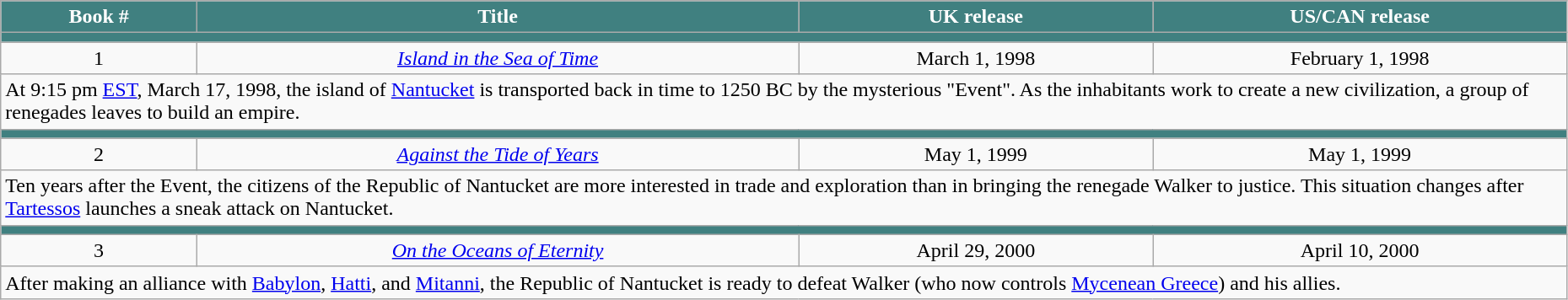<table class="wikitable" style="width:98%; background:#FFFFF;">
<tr style="color:white">
<th style="background:#408080;">Book #</th>
<th style="background:#408080;">Title</th>
<th style="background:#408080;">UK release</th>
<th style="background:#408080;">US/CAN release</th>
</tr>
<tr>
<td colspan="6" style="background:#408080;"></td>
</tr>
<tr style="text-align:center;">
<td>1</td>
<td style="text-align:center;"><em><a href='#'>Island in the Sea of Time</a></em></td>
<td style="text-align:center;">March 1, 1998 </td>
<td style="text-align:center;">February 1, 1998</td>
</tr>
<tr>
<td colspan="6">At 9:15 pm <a href='#'>EST</a>, March 17, 1998, the island of <a href='#'>Nantucket</a> is transported back in time to 1250 BC by the mysterious "Event". As the inhabitants work to create a new civilization, a group of renegades leaves to build an empire.</td>
</tr>
<tr>
<td colspan="6" style="background:#408080;"></td>
</tr>
<tr style="text-align:center;">
<td>2</td>
<td style="text-align:center;"><em><a href='#'>Against the Tide of Years</a></em></td>
<td style="text-align:center;">May 1, 1999</td>
<td style="text-align:center;">May 1, 1999 </td>
</tr>
<tr>
<td colspan="6">Ten years after the Event, the citizens of the Republic of Nantucket are more interested in trade and exploration than in bringing the renegade Walker to justice. This situation changes after <a href='#'>Tartessos</a> launches a sneak attack on Nantucket.</td>
</tr>
<tr>
<td colspan="6" style="background:#408080;"></td>
</tr>
<tr style="text-align:center;">
<td>3</td>
<td style="text-align:center;"><em><a href='#'>On the Oceans of Eternity</a></em></td>
<td style="text-align:center;">April 29, 2000</td>
<td style="text-align:center;">April 10, 2000 </td>
</tr>
<tr>
<td colspan="6">After making an alliance with <a href='#'>Babylon</a>, <a href='#'>Hatti</a>, and <a href='#'>Mitanni</a>, the Republic of Nantucket is ready to defeat Walker (who now controls <a href='#'>Mycenean Greece</a>) and his allies.</td>
</tr>
</table>
